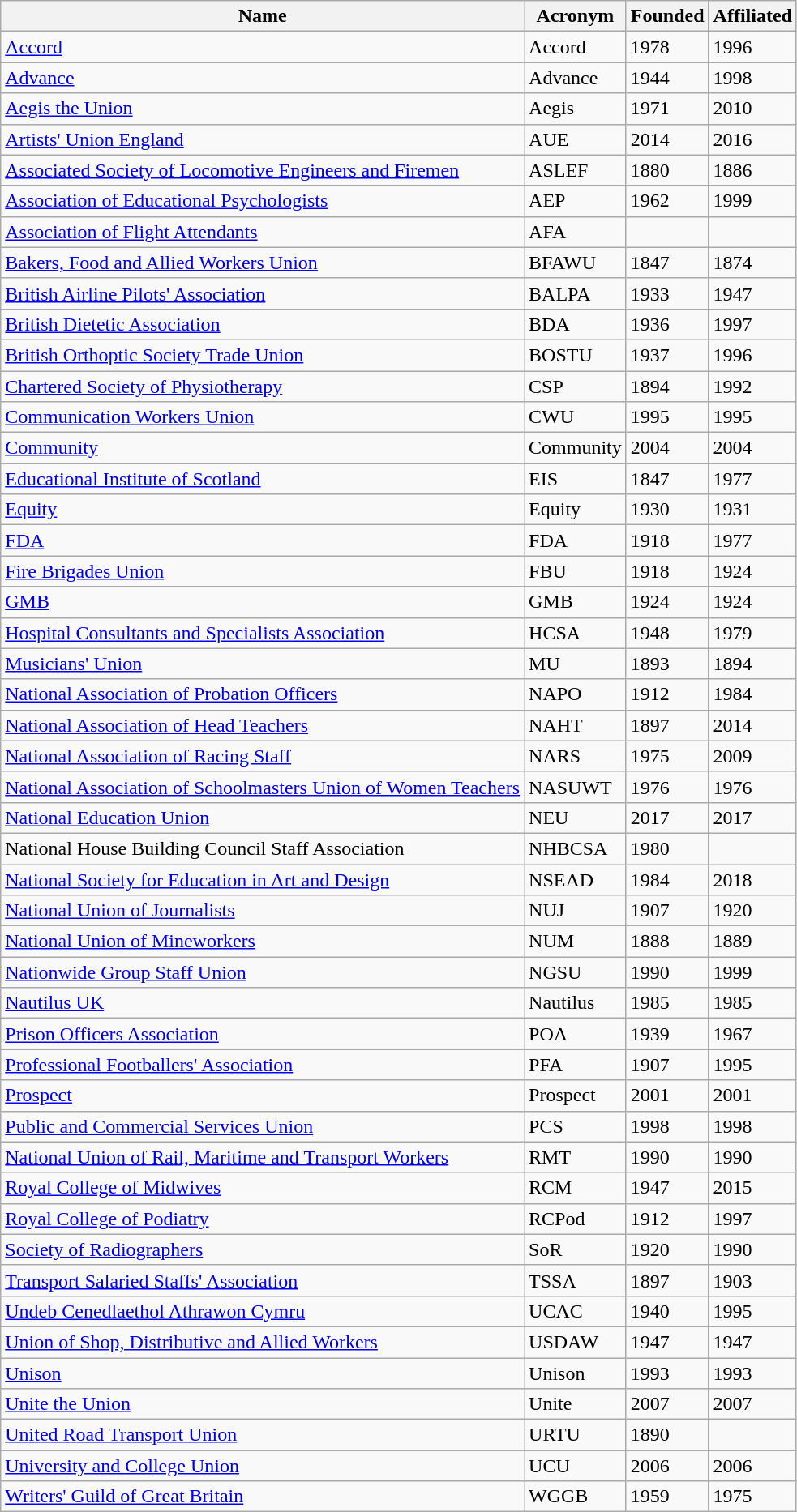<table class="wikitable sortable">
<tr>
<th>Name</th>
<th>Acronym</th>
<th>Founded</th>
<th>Affiliated</th>
</tr>
<tr>
<td><a href='#'>Accord</a></td>
<td>Accord</td>
<td>1978</td>
<td>1996</td>
</tr>
<tr>
<td><a href='#'>Advance</a></td>
<td>Advance</td>
<td>1944</td>
<td>1998</td>
</tr>
<tr>
<td><a href='#'>Aegis the Union</a></td>
<td>Aegis</td>
<td>1971</td>
<td>2010</td>
</tr>
<tr>
<td><a href='#'>Artists' Union England</a></td>
<td>AUE</td>
<td>2014</td>
<td>2016</td>
</tr>
<tr>
<td><a href='#'>Associated Society of Locomotive Engineers and Firemen</a></td>
<td>ASLEF</td>
<td>1880</td>
<td>1886</td>
</tr>
<tr>
<td><a href='#'>Association of Educational Psychologists</a></td>
<td>AEP</td>
<td>1962</td>
<td>1999</td>
</tr>
<tr>
<td><a href='#'>Association of Flight Attendants</a></td>
<td>AFA</td>
<td></td>
<td></td>
</tr>
<tr>
<td><a href='#'>Bakers, Food and Allied Workers Union</a></td>
<td>BFAWU</td>
<td>1847</td>
<td>1874</td>
</tr>
<tr>
<td><a href='#'>British Airline Pilots' Association</a></td>
<td>BALPA</td>
<td>1933</td>
<td>1947</td>
</tr>
<tr>
<td><a href='#'>British Dietetic Association</a></td>
<td>BDA</td>
<td>1936</td>
<td>1997</td>
</tr>
<tr>
<td><a href='#'>British Orthoptic Society Trade Union</a></td>
<td>BOSTU</td>
<td>1937</td>
<td>1996</td>
</tr>
<tr>
<td><a href='#'>Chartered Society of Physiotherapy</a></td>
<td>CSP</td>
<td>1894</td>
<td>1992</td>
</tr>
<tr>
<td><a href='#'>Communication Workers Union</a></td>
<td>CWU</td>
<td>1995</td>
<td>1995</td>
</tr>
<tr>
<td><a href='#'>Community</a></td>
<td>Community</td>
<td>2004</td>
<td>2004</td>
</tr>
<tr>
<td><a href='#'>Educational Institute of Scotland</a></td>
<td>EIS</td>
<td>1847</td>
<td>1977</td>
</tr>
<tr>
<td><a href='#'>Equity</a></td>
<td>Equity</td>
<td>1930</td>
<td>1931</td>
</tr>
<tr>
<td><a href='#'>FDA</a></td>
<td>FDA</td>
<td>1918</td>
<td>1977</td>
</tr>
<tr>
<td><a href='#'>Fire Brigades Union</a></td>
<td>FBU</td>
<td>1918</td>
<td>1924</td>
</tr>
<tr>
<td><a href='#'>GMB</a></td>
<td>GMB</td>
<td>1924</td>
<td>1924</td>
</tr>
<tr>
<td><a href='#'>Hospital Consultants and Specialists Association</a></td>
<td>HCSA</td>
<td>1948</td>
<td>1979</td>
</tr>
<tr>
<td><a href='#'>Musicians' Union</a></td>
<td>MU</td>
<td>1893</td>
<td>1894</td>
</tr>
<tr>
<td><a href='#'>National Association of Probation Officers</a></td>
<td>NAPO</td>
<td>1912</td>
<td>1984</td>
</tr>
<tr>
<td><a href='#'>National Association of Head Teachers</a></td>
<td>NAHT</td>
<td>1897</td>
<td>2014</td>
</tr>
<tr>
<td><a href='#'>National Association of Racing Staff</a></td>
<td>NARS</td>
<td>1975</td>
<td>2009</td>
</tr>
<tr>
<td><a href='#'>National Association of Schoolmasters Union of Women Teachers</a></td>
<td>NASUWT</td>
<td>1976</td>
<td>1976</td>
</tr>
<tr>
<td><a href='#'>National Education Union</a></td>
<td>NEU</td>
<td>2017</td>
<td>2017</td>
</tr>
<tr>
<td>National House Building Council Staff Association</td>
<td>NHBCSA</td>
<td>1980</td>
<td></td>
</tr>
<tr>
<td><a href='#'>National Society for Education in Art and Design</a></td>
<td>NSEAD</td>
<td>1984</td>
<td>2018</td>
</tr>
<tr>
<td><a href='#'>National Union of Journalists</a></td>
<td>NUJ</td>
<td>1907</td>
<td>1920</td>
</tr>
<tr>
<td><a href='#'>National Union of Mineworkers</a></td>
<td>NUM</td>
<td>1888</td>
<td>1889</td>
</tr>
<tr>
<td><a href='#'>Nationwide Group Staff Union</a></td>
<td>NGSU</td>
<td>1990</td>
<td>1999</td>
</tr>
<tr>
<td><a href='#'>Nautilus UK</a></td>
<td>Nautilus</td>
<td>1985</td>
<td>1985</td>
</tr>
<tr>
<td><a href='#'>Prison Officers Association</a></td>
<td>POA</td>
<td>1939</td>
<td>1967</td>
</tr>
<tr>
<td><a href='#'>Professional Footballers' Association</a></td>
<td>PFA</td>
<td>1907</td>
<td>1995</td>
</tr>
<tr>
<td><a href='#'>Prospect</a></td>
<td>Prospect</td>
<td>2001</td>
<td>2001</td>
</tr>
<tr>
<td><a href='#'>Public and Commercial Services Union</a></td>
<td>PCS</td>
<td>1998</td>
<td>1998</td>
</tr>
<tr>
<td><a href='#'>National Union of Rail, Maritime and Transport Workers</a></td>
<td>RMT</td>
<td>1990</td>
<td>1990</td>
</tr>
<tr>
<td><a href='#'>Royal College of Midwives</a></td>
<td>RCM</td>
<td>1947</td>
<td>2015</td>
</tr>
<tr>
<td><a href='#'>Royal College of Podiatry</a></td>
<td>RCPod</td>
<td>1912</td>
<td>1997</td>
</tr>
<tr>
<td><a href='#'>Society of Radiographers</a></td>
<td>SoR</td>
<td>1920</td>
<td>1990</td>
</tr>
<tr>
<td><a href='#'>Transport Salaried Staffs' Association</a></td>
<td>TSSA</td>
<td>1897</td>
<td>1903</td>
</tr>
<tr>
<td><a href='#'>Undeb Cenedlaethol Athrawon Cymru</a></td>
<td>UCAC</td>
<td>1940</td>
<td>1995</td>
</tr>
<tr>
<td><a href='#'>Union of Shop, Distributive and Allied Workers</a></td>
<td>USDAW</td>
<td>1947</td>
<td>1947</td>
</tr>
<tr>
<td><a href='#'>Unison</a></td>
<td>Unison</td>
<td>1993</td>
<td>1993</td>
</tr>
<tr>
<td><a href='#'>Unite the Union</a></td>
<td>Unite</td>
<td>2007</td>
<td>2007</td>
</tr>
<tr>
<td><a href='#'>United Road Transport Union</a></td>
<td>URTU</td>
<td>1890</td>
<td></td>
</tr>
<tr>
<td><a href='#'>University and College Union</a></td>
<td>UCU</td>
<td>2006</td>
<td>2006</td>
</tr>
<tr>
<td><a href='#'>Writers' Guild of Great Britain</a></td>
<td>WGGB</td>
<td>1959</td>
<td>1975</td>
</tr>
</table>
